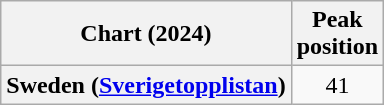<table class="wikitable plainrowheaders" style="text-align:center">
<tr>
<th scope="col">Chart (2024)</th>
<th scope="col">Peak<br>position</th>
</tr>
<tr>
<th scope="row">Sweden (<a href='#'>Sverigetopplistan</a>) </th>
<td>41</td>
</tr>
</table>
